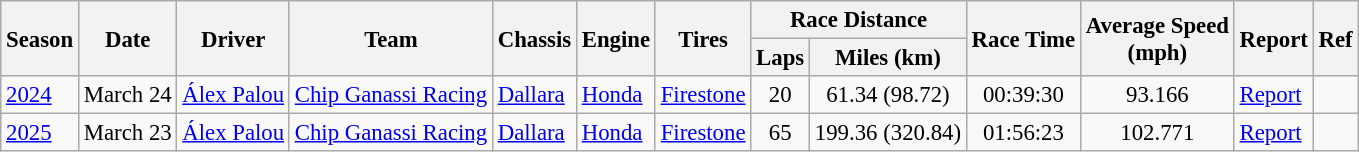<table class="wikitable" style="font-size: 95%;">
<tr>
<th rowspan="2">Season</th>
<th rowspan="2">Date</th>
<th rowspan="2">Driver</th>
<th rowspan="2">Team</th>
<th rowspan="2">Chassis</th>
<th rowspan="2">Engine</th>
<th rowspan="2">Tires</th>
<th colspan="2">Race Distance</th>
<th rowspan="2">Race Time</th>
<th rowspan="2">Average Speed<br>(mph)</th>
<th rowspan="2">Report</th>
<th rowspan="2">Ref</th>
</tr>
<tr>
<th>Laps</th>
<th>Miles (km)</th>
</tr>
<tr>
<td><a href='#'>2024</a></td>
<td>March 24</td>
<td> <a href='#'>Álex Palou</a></td>
<td><a href='#'>Chip Ganassi Racing</a></td>
<td><a href='#'>Dallara</a></td>
<td><a href='#'>Honda</a></td>
<td><a href='#'>Firestone</a></td>
<td align="center">20</td>
<td align="center">61.34 (98.72)</td>
<td align="center">00:39:30</td>
<td align="center">93.166</td>
<td><a href='#'>Report</a></td>
<td></td>
</tr>
<tr>
<td><a href='#'>2025</a></td>
<td>March 23</td>
<td> <a href='#'>Álex Palou</a></td>
<td><a href='#'>Chip Ganassi Racing</a></td>
<td><a href='#'>Dallara</a></td>
<td><a href='#'>Honda</a></td>
<td><a href='#'>Firestone</a></td>
<td align="center">65</td>
<td align="center">199.36 (320.84)</td>
<td align="center">01:56:23</td>
<td align="center">102.771</td>
<td><a href='#'>Report</a></td>
<td></td>
</tr>
</table>
